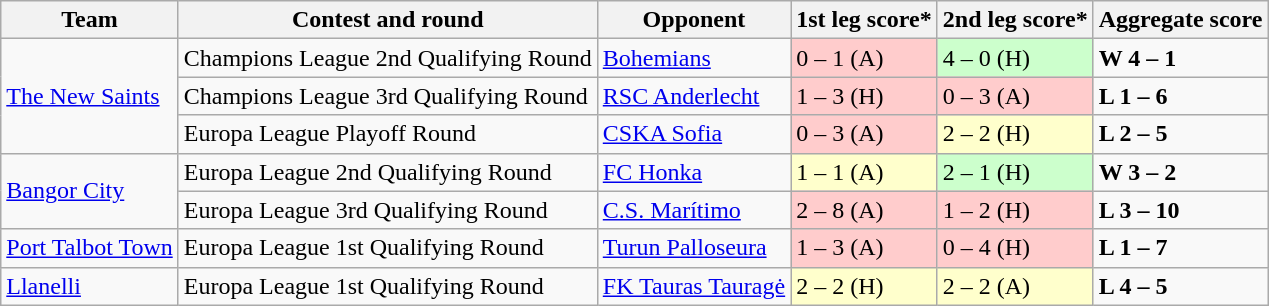<table class="wikitable">
<tr>
<th>Team</th>
<th>Contest and round</th>
<th>Opponent</th>
<th>1st leg score*</th>
<th>2nd leg score*</th>
<th>Aggregate score</th>
</tr>
<tr>
<td rowspan=3><a href='#'>The New Saints</a></td>
<td>Champions League 2nd Qualifying Round</td>
<td> <a href='#'>Bohemians</a></td>
<td style="background: #FFCCCC;">0 – 1 (A)</td>
<td style="background: #CCFFCC;">4 – 0 (H)</td>
<td><strong>W 4 – 1</strong></td>
</tr>
<tr>
<td>Champions League 3rd Qualifying Round</td>
<td> <a href='#'>RSC Anderlecht</a></td>
<td style="background: #FFCCCC;">1 – 3 (H)</td>
<td style="background: #FFCCCC;">0 – 3 (A)</td>
<td><strong>L 1 – 6</strong></td>
</tr>
<tr>
<td>Europa League Playoff Round</td>
<td> <a href='#'>CSKA Sofia</a></td>
<td style="background: #FFCCCC;">0 – 3 (A)</td>
<td style="background: #FFFFCC;">2 – 2 (H)</td>
<td><strong>L 2 – 5</strong></td>
</tr>
<tr>
<td rowspan=2><a href='#'>Bangor City</a></td>
<td>Europa League 2nd Qualifying Round</td>
<td> <a href='#'>FC Honka</a></td>
<td style="background: #FFFFCC;">1 – 1 (A)</td>
<td style="background: #CCFFCC;">2 – 1 (H)</td>
<td><strong>W 3 – 2</strong></td>
</tr>
<tr>
<td>Europa League 3rd Qualifying Round</td>
<td> <a href='#'>C.S. Marítimo</a></td>
<td style="background: #FFCCCC;">2 – 8 (A)</td>
<td style="background: #FFCCCC;">1 – 2 (H)</td>
<td><strong>L 3 – 10</strong></td>
</tr>
<tr>
<td><a href='#'>Port Talbot Town</a></td>
<td>Europa League 1st Qualifying Round</td>
<td> <a href='#'>Turun Palloseura</a></td>
<td style="background: #FFCCCC;">1 – 3 (A)</td>
<td style="background: #FFCCCC;">0 – 4 (H)</td>
<td><strong>L 1 – 7</strong></td>
</tr>
<tr>
<td><a href='#'>Llanelli</a></td>
<td>Europa League 1st Qualifying Round</td>
<td> <a href='#'>FK Tauras Tauragė</a></td>
<td style="background: #FFFFCC;">2 – 2 (H)</td>
<td style="background: #FFFFCC;">2 – 2 (A)</td>
<td><strong>L 4 – 5</strong></td>
</tr>
</table>
